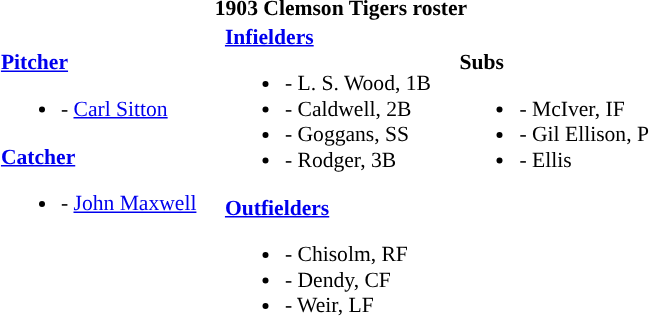<table class="toccolours" style="border-collapse:collapse; font-size:90%;">
<tr>
<th colspan="9">1903 Clemson Tigers roster</th>
</tr>
<tr>
<td width="03"> </td>
<td valign="top"><br><strong><a href='#'>Pitcher</a></strong><ul><li>- <a href='#'>Carl Sitton</a></li></ul><strong><a href='#'>Catcher</a></strong><ul><li>- <a href='#'>John Maxwell</a></li></ul></td>
<td width="15"> </td>
<td valign="top"><strong><a href='#'>Infielders</a></strong><br><ul><li>- L. S. Wood, 1B</li><li>- Caldwell, 2B</li><li>- Goggans, SS</li><li>- Rodger, 3B</li></ul><strong><a href='#'>Outfielders</a></strong><ul><li>- Chisolm, RF</li><li>- Dendy, CF</li><li>- Weir, LF</li></ul></td>
<td width="15"> </td>
<td valign="top"><br><strong>Subs</strong><ul><li>- McIver, IF</li><li>- Gil Ellison, P</li><li>- Ellis</li></ul></td>
<td width="25"> </td>
</tr>
</table>
